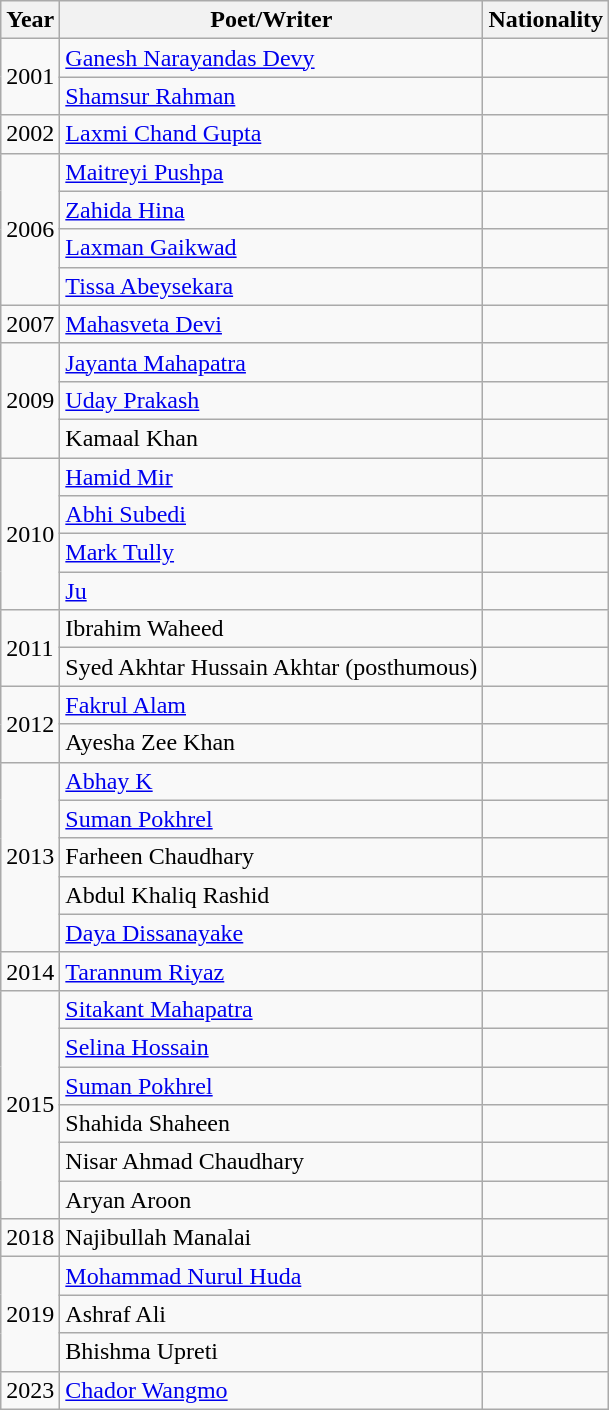<table class="wikitable" >
<tr>
<th>Year</th>
<th>Poet/Writer</th>
<th>Nationality</th>
</tr>
<tr>
<td rowspan="2">2001</td>
<td><a href='#'>Ganesh Narayandas Devy</a></td>
<td></td>
</tr>
<tr>
<td><a href='#'>Shamsur Rahman</a></td>
<td></td>
</tr>
<tr>
<td>2002</td>
<td><a href='#'>Laxmi Chand Gupta</a></td>
<td></td>
</tr>
<tr>
<td rowspan="4">2006</td>
<td><a href='#'>Maitreyi Pushpa</a> </td>
<td></td>
</tr>
<tr>
<td><a href='#'>Zahida Hina</a></td>
<td></td>
</tr>
<tr>
<td><a href='#'>Laxman Gaikwad</a></td>
<td></td>
</tr>
<tr>
<td><a href='#'>Tissa Abeysekara</a></td>
<td></td>
</tr>
<tr>
<td>2007</td>
<td><a href='#'>Mahasveta Devi</a></td>
<td></td>
</tr>
<tr>
<td rowspan="3">2009</td>
<td><a href='#'>Jayanta Mahapatra</a></td>
<td></td>
</tr>
<tr>
<td><a href='#'>Uday Prakash</a></td>
<td></td>
</tr>
<tr>
<td>Kamaal Khan</td>
<td></td>
</tr>
<tr>
<td rowspan="4">2010</td>
<td><a href='#'>Hamid Mir</a></td>
<td></td>
</tr>
<tr>
<td><a href='#'>Abhi Subedi</a></td>
<td></td>
</tr>
<tr>
<td><a href='#'>Mark Tully</a></td>
<td></td>
</tr>
<tr>
<td><a href='#'>Ju</a></td>
<td></td>
</tr>
<tr>
<td rowspan="2">2011</td>
<td>Ibrahim Waheed</td>
<td></td>
</tr>
<tr>
<td>Syed Akhtar Hussain Akhtar (posthumous)</td>
<td></td>
</tr>
<tr>
<td rowspan="2">2012</td>
<td><a href='#'>Fakrul Alam</a></td>
<td></td>
</tr>
<tr>
<td>Ayesha Zee Khan</td>
<td></td>
</tr>
<tr>
<td rowspan="5">2013</td>
<td><a href='#'>Abhay K</a></td>
<td></td>
</tr>
<tr>
<td><a href='#'>Suman Pokhrel</a></td>
<td></td>
</tr>
<tr>
<td>Farheen Chaudhary</td>
<td></td>
</tr>
<tr>
<td>Abdul Khaliq Rashid</td>
<td></td>
</tr>
<tr>
<td><a href='#'>Daya Dissanayake</a></td>
<td></td>
</tr>
<tr>
<td>2014</td>
<td><a href='#'>Tarannum Riyaz</a></td>
<td></td>
</tr>
<tr>
<td rowspan="6">2015</td>
<td><a href='#'>Sitakant Mahapatra</a></td>
<td></td>
</tr>
<tr>
<td><a href='#'>Selina Hossain</a></td>
<td></td>
</tr>
<tr>
<td><a href='#'>Suman Pokhrel</a></td>
<td></td>
</tr>
<tr>
<td>Shahida Shaheen</td>
<td></td>
</tr>
<tr>
<td>Nisar Ahmad Chaudhary</td>
<td></td>
</tr>
<tr>
<td>Aryan Aroon</td>
<td></td>
</tr>
<tr>
<td>2018</td>
<td>Najibullah Manalai </td>
<td></td>
</tr>
<tr>
<td rowspan="3">2019</td>
<td><a href='#'>Mohammad Nurul Huda</a></td>
<td></td>
</tr>
<tr>
<td>Ashraf Ali</td>
<td></td>
</tr>
<tr>
<td>Bhishma Upreti</td>
<td></td>
</tr>
<tr>
<td>2023</td>
<td><a href='#'>Chador Wangmo</a></td>
<td></td>
</tr>
</table>
